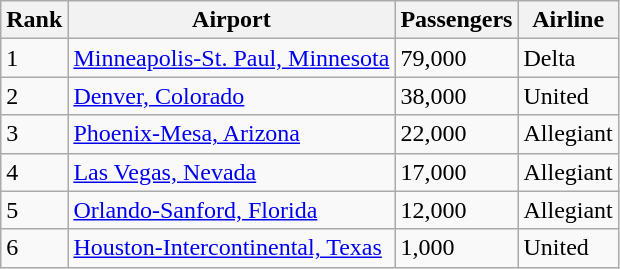<table class="wikitable">
<tr>
<th>Rank</th>
<th>Airport</th>
<th>Passengers</th>
<th>Airline</th>
</tr>
<tr>
<td>1</td>
<td><a href='#'>Minneapolis-St. Paul, Minnesota</a></td>
<td>79,000</td>
<td>Delta</td>
</tr>
<tr>
<td>2</td>
<td><a href='#'>Denver, Colorado</a></td>
<td>38,000</td>
<td>United</td>
</tr>
<tr>
<td>3</td>
<td><a href='#'>Phoenix-Mesa, Arizona</a></td>
<td>22,000</td>
<td>Allegiant</td>
</tr>
<tr>
<td>4</td>
<td><a href='#'>Las Vegas, Nevada</a></td>
<td>17,000</td>
<td>Allegiant</td>
</tr>
<tr>
<td>5</td>
<td><a href='#'>Orlando-Sanford, Florida</a></td>
<td>12,000</td>
<td>Allegiant</td>
</tr>
<tr>
<td>6</td>
<td><a href='#'>Houston-Intercontinental, Texas</a></td>
<td>1,000</td>
<td>United</td>
</tr>
</table>
